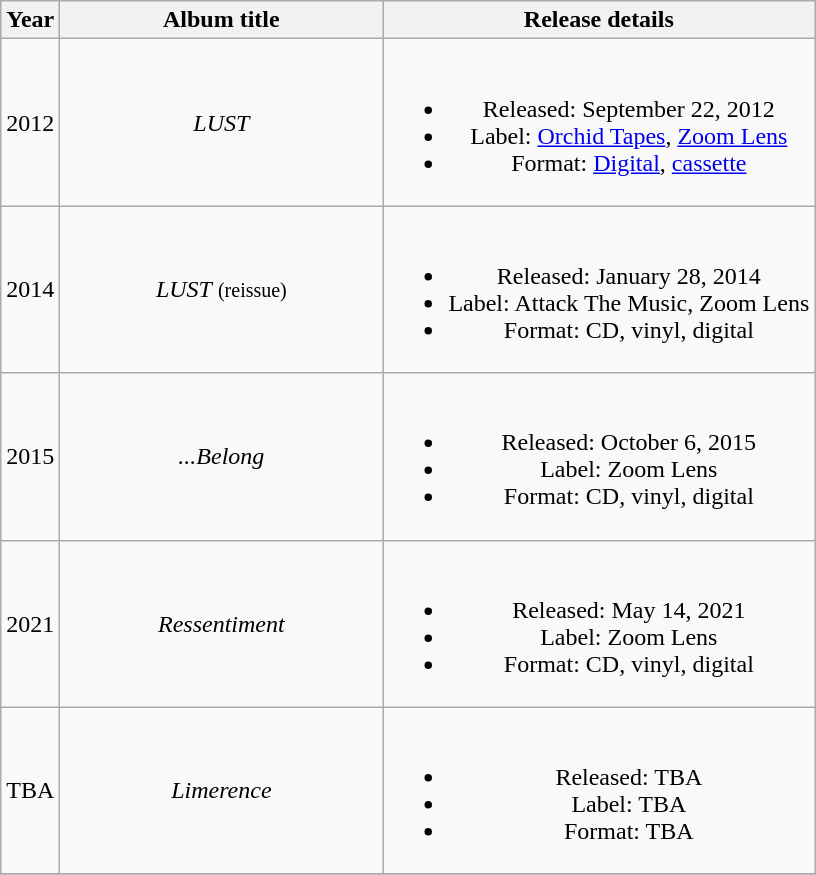<table class="wikitable plainrowheaders" style="text-align:center;">
<tr>
<th>Year</th>
<th scope="col" rowspan="1" style="width:13em;">Album title</th>
<th scope="col" rowspan="1">Release details</th>
</tr>
<tr>
<td>2012</td>
<td><em>LUST</em></td>
<td><br><ul><li>Released: September 22, 2012</li><li>Label: <a href='#'>Orchid Tapes</a>, <a href='#'>Zoom Lens</a></li><li>Format: <a href='#'>Digital</a>, <a href='#'>cassette</a></li></ul></td>
</tr>
<tr>
<td>2014</td>
<td><em>LUST</em> <small>(reissue)</small></td>
<td><br><ul><li>Released: January 28, 2014</li><li>Label: Attack The Music, Zoom Lens</li><li>Format: CD, vinyl, digital</li></ul></td>
</tr>
<tr>
<td>2015</td>
<td><em>...Belong</em></td>
<td><br><ul><li>Released: October 6, 2015</li><li>Label: Zoom Lens</li><li>Format: CD, vinyl, digital</li></ul></td>
</tr>
<tr>
<td>2021</td>
<td><em>Ressentiment</em></td>
<td><br><ul><li>Released: May 14, 2021</li><li>Label: Zoom Lens</li><li>Format: CD, vinyl, digital</li></ul></td>
</tr>
<tr>
<td>TBA</td>
<td><em>Limerence</em></td>
<td><br><ul><li>Released: TBA</li><li>Label: TBA</li><li>Format: TBA</li></ul></td>
</tr>
<tr>
</tr>
</table>
